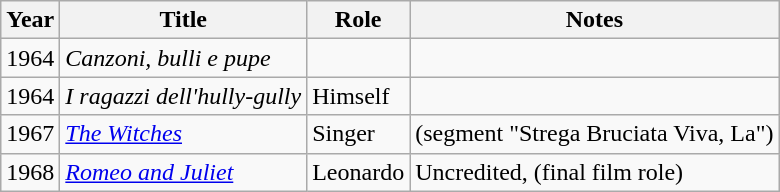<table class="wikitable">
<tr>
<th>Year</th>
<th>Title</th>
<th>Role</th>
<th>Notes</th>
</tr>
<tr>
<td>1964</td>
<td><em>Canzoni, bulli e pupe</em></td>
<td></td>
<td></td>
</tr>
<tr>
<td>1964</td>
<td><em>I ragazzi dell'hully-gully</em></td>
<td>Himself</td>
<td></td>
</tr>
<tr>
<td>1967</td>
<td><em><a href='#'>The Witches</a></em></td>
<td>Singer</td>
<td>(segment "Strega Bruciata Viva, La")</td>
</tr>
<tr>
<td>1968</td>
<td><em><a href='#'>Romeo and Juliet</a></em></td>
<td>Leonardo</td>
<td>Uncredited, (final film role)</td>
</tr>
</table>
